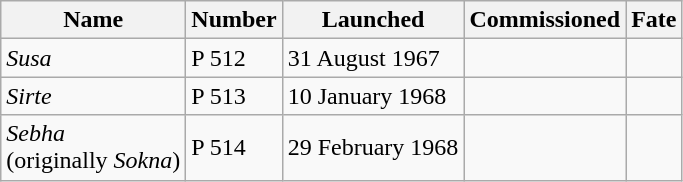<table Class="wikitable">
<tr>
<th>Name</th>
<th>Number</th>
<th>Launched</th>
<th>Commissioned</th>
<th>Fate</th>
</tr>
<tr>
<td><em>Susa</em></td>
<td>P 512</td>
<td>31 August 1967</td>
<td></td>
<td></td>
</tr>
<tr>
<td><em>Sirte</em></td>
<td>P 513</td>
<td>10 January 1968</td>
<td></td>
<td></td>
</tr>
<tr>
<td><em>Sebha</em><br>(originally <em>Sokna</em>)</td>
<td>P 514</td>
<td>29 February 1968</td>
<td></td>
<td></td>
</tr>
</table>
